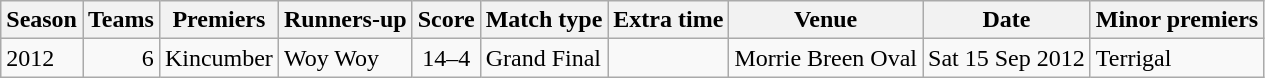<table class="wikitable sortable">
<tr>
<th>Season</th>
<th>Teams</th>
<th>Premiers</th>
<th>Runners-up</th>
<th>Score</th>
<th>Match type</th>
<th>Extra time</th>
<th>Venue</th>
<th>Date</th>
<th>Minor premiers</th>
</tr>
<tr>
<td>2012</td>
<td style="text-align:right;">6</td>
<td> Kincumber</td>
<td> Woy Woy</td>
<td style="text-align:center;">14–4</td>
<td>Grand Final</td>
<td></td>
<td>Morrie Breen Oval</td>
<td style="text-align:right;">Sat 15 Sep 2012</td>
<td>Terrigal</td>
</tr>
</table>
